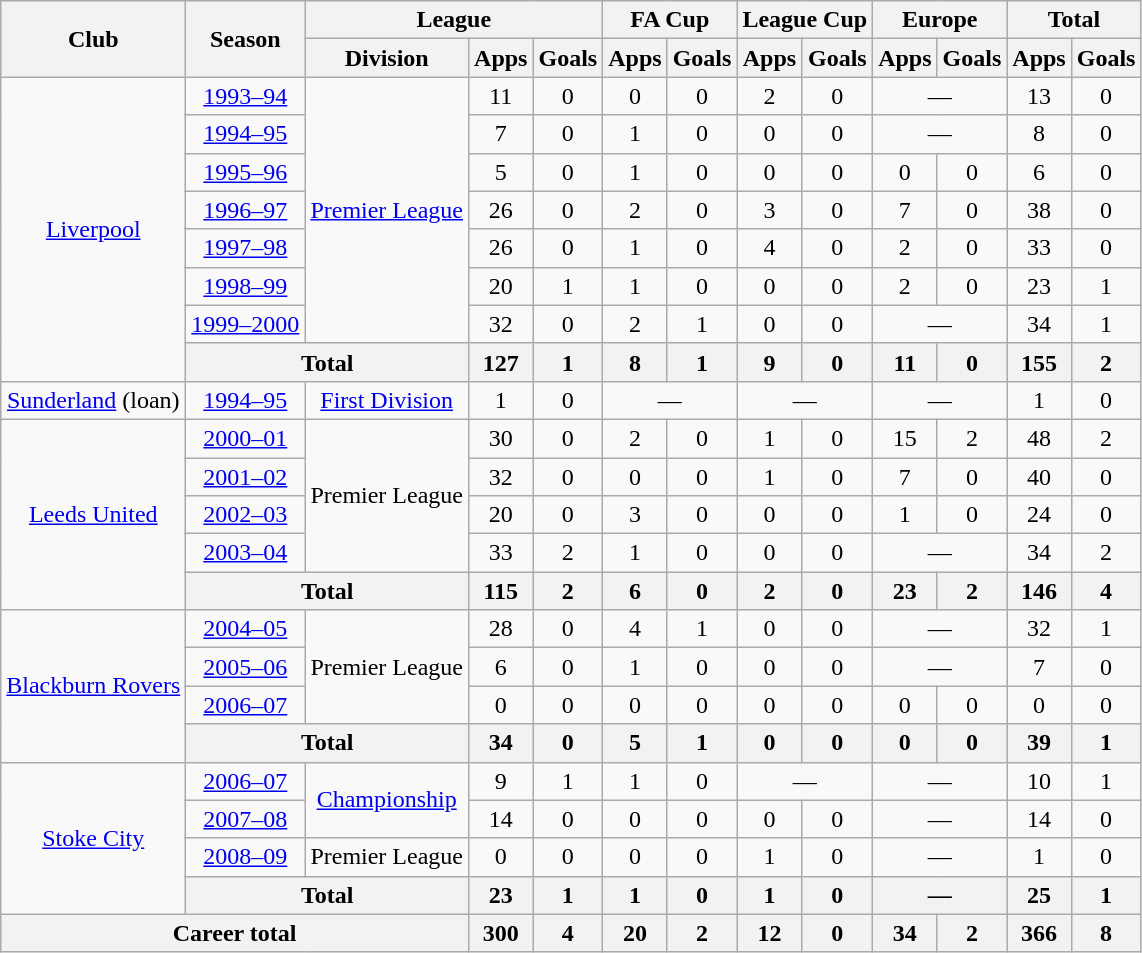<table class="wikitable" style="text-align:center">
<tr>
<th rowspan="2">Club</th>
<th rowspan="2">Season</th>
<th colspan="3">League</th>
<th colspan="2">FA Cup</th>
<th colspan="2">League Cup</th>
<th colspan="2">Europe</th>
<th colspan="2">Total</th>
</tr>
<tr>
<th>Division</th>
<th>Apps</th>
<th>Goals</th>
<th>Apps</th>
<th>Goals</th>
<th>Apps</th>
<th>Goals</th>
<th>Apps</th>
<th>Goals</th>
<th>Apps</th>
<th>Goals</th>
</tr>
<tr>
<td rowspan="8"><a href='#'>Liverpool</a></td>
<td><a href='#'>1993–94</a></td>
<td rowspan="7"><a href='#'>Premier League</a></td>
<td>11</td>
<td>0</td>
<td>0</td>
<td>0</td>
<td>2</td>
<td>0</td>
<td colspan="2">—</td>
<td>13</td>
<td>0</td>
</tr>
<tr>
<td><a href='#'>1994–95</a></td>
<td>7</td>
<td>0</td>
<td>1</td>
<td>0</td>
<td>0</td>
<td>0</td>
<td colspan="2">—</td>
<td>8</td>
<td>0</td>
</tr>
<tr>
<td><a href='#'>1995–96</a></td>
<td>5</td>
<td>0</td>
<td>1</td>
<td>0</td>
<td>0</td>
<td>0</td>
<td>0</td>
<td>0</td>
<td>6</td>
<td>0</td>
</tr>
<tr>
<td><a href='#'>1996–97</a></td>
<td>26</td>
<td>0</td>
<td>2</td>
<td>0</td>
<td>3</td>
<td>0</td>
<td>7</td>
<td>0</td>
<td>38</td>
<td>0</td>
</tr>
<tr>
<td><a href='#'>1997–98</a></td>
<td>26</td>
<td>0</td>
<td>1</td>
<td>0</td>
<td>4</td>
<td>0</td>
<td>2</td>
<td>0</td>
<td>33</td>
<td>0</td>
</tr>
<tr>
<td><a href='#'>1998–99</a></td>
<td>20</td>
<td>1</td>
<td>1</td>
<td>0</td>
<td>0</td>
<td>0</td>
<td>2</td>
<td>0</td>
<td>23</td>
<td>1</td>
</tr>
<tr>
<td><a href='#'>1999–2000</a></td>
<td>32</td>
<td>0</td>
<td>2</td>
<td>1</td>
<td>0</td>
<td>0</td>
<td colspan="2">—</td>
<td>34</td>
<td>1</td>
</tr>
<tr>
<th colspan="2">Total</th>
<th>127</th>
<th>1</th>
<th>8</th>
<th>1</th>
<th>9</th>
<th>0</th>
<th>11</th>
<th>0</th>
<th>155</th>
<th>2</th>
</tr>
<tr>
<td><a href='#'>Sunderland</a> (loan)</td>
<td><a href='#'>1994–95</a></td>
<td><a href='#'>First Division</a></td>
<td>1</td>
<td>0</td>
<td colspan="2">—</td>
<td colspan="2">—</td>
<td colspan="2">—</td>
<td>1</td>
<td>0</td>
</tr>
<tr>
<td rowspan="5"><a href='#'>Leeds United</a></td>
<td><a href='#'>2000–01</a></td>
<td rowspan="4">Premier League</td>
<td>30</td>
<td>0</td>
<td>2</td>
<td>0</td>
<td>1</td>
<td>0</td>
<td>15</td>
<td>2</td>
<td>48</td>
<td>2</td>
</tr>
<tr>
<td><a href='#'>2001–02</a></td>
<td>32</td>
<td>0</td>
<td>0</td>
<td>0</td>
<td>1</td>
<td>0</td>
<td>7</td>
<td>0</td>
<td>40</td>
<td>0</td>
</tr>
<tr>
<td><a href='#'>2002–03</a></td>
<td>20</td>
<td>0</td>
<td>3</td>
<td>0</td>
<td>0</td>
<td>0</td>
<td>1</td>
<td>0</td>
<td>24</td>
<td>0</td>
</tr>
<tr>
<td><a href='#'>2003–04</a></td>
<td>33</td>
<td>2</td>
<td>1</td>
<td>0</td>
<td>0</td>
<td>0</td>
<td colspan="2">—</td>
<td>34</td>
<td>2</td>
</tr>
<tr>
<th colspan="2">Total</th>
<th>115</th>
<th>2</th>
<th>6</th>
<th>0</th>
<th>2</th>
<th>0</th>
<th>23</th>
<th>2</th>
<th>146</th>
<th>4</th>
</tr>
<tr>
<td rowspan="4"><a href='#'>Blackburn Rovers</a></td>
<td><a href='#'>2004–05</a></td>
<td rowspan="3">Premier League</td>
<td>28</td>
<td>0</td>
<td>4</td>
<td>1</td>
<td>0</td>
<td>0</td>
<td colspan="2">—</td>
<td>32</td>
<td>1</td>
</tr>
<tr>
<td><a href='#'>2005–06</a></td>
<td>6</td>
<td>0</td>
<td>1</td>
<td>0</td>
<td>0</td>
<td>0</td>
<td colspan="2">—</td>
<td>7</td>
<td>0</td>
</tr>
<tr>
<td><a href='#'>2006–07</a></td>
<td>0</td>
<td>0</td>
<td>0</td>
<td>0</td>
<td>0</td>
<td>0</td>
<td>0</td>
<td>0</td>
<td>0</td>
<td>0</td>
</tr>
<tr>
<th colspan="2">Total</th>
<th>34</th>
<th>0</th>
<th>5</th>
<th>1</th>
<th>0</th>
<th>0</th>
<th>0</th>
<th>0</th>
<th>39</th>
<th>1</th>
</tr>
<tr>
<td rowspan="4"><a href='#'>Stoke City</a></td>
<td><a href='#'>2006–07</a></td>
<td rowspan="2"><a href='#'>Championship</a></td>
<td>9</td>
<td>1</td>
<td>1</td>
<td>0</td>
<td colspan="2">—</td>
<td colspan="2">—</td>
<td>10</td>
<td>1</td>
</tr>
<tr>
<td><a href='#'>2007–08</a></td>
<td>14</td>
<td>0</td>
<td>0</td>
<td>0</td>
<td>0</td>
<td>0</td>
<td colspan="2">—</td>
<td>14</td>
<td>0</td>
</tr>
<tr>
<td><a href='#'>2008–09</a></td>
<td>Premier League</td>
<td>0</td>
<td>0</td>
<td>0</td>
<td>0</td>
<td>1</td>
<td>0</td>
<td colspan="2">—</td>
<td>1</td>
<td>0</td>
</tr>
<tr>
<th colspan="2">Total</th>
<th>23</th>
<th>1</th>
<th>1</th>
<th>0</th>
<th>1</th>
<th>0</th>
<th colspan="2">—</th>
<th>25</th>
<th>1</th>
</tr>
<tr>
<th colspan="3">Career total</th>
<th>300</th>
<th>4</th>
<th>20</th>
<th>2</th>
<th>12</th>
<th>0</th>
<th>34</th>
<th>2</th>
<th>366</th>
<th>8</th>
</tr>
</table>
